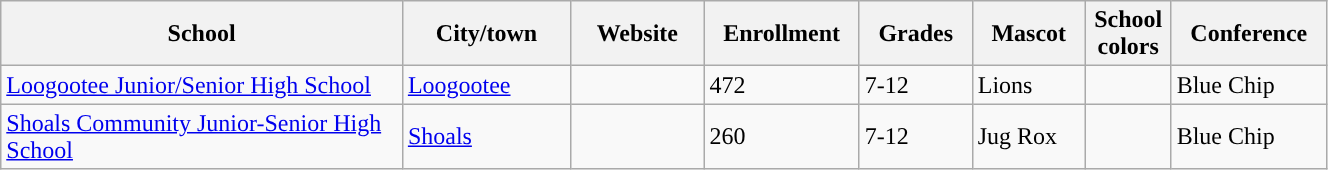<table class="wikitable sortable" width="70%">
<tr>
<th width="20%">School</th>
<th width="08%">City/town</th>
<th width="06%">Website</th>
<th width="04%">Enrollment</th>
<th width="04%">Grades</th>
<th width="04%">Mascot</th>
<th width=01%>School colors</th>
<th width="04%">Conference</th>
</tr>
<tr>
<td><a href='#'>Loogootee Junior/Senior High School</a></td>
<td><a href='#'>Loogootee</a></td>
<td></td>
<td>472</td>
<td>7-12</td>
<td>Lions</td>
<td>  </td>
<td>Blue Chip</td>
</tr>
<tr>
<td><a href='#'>Shoals Community Junior-Senior High School</a></td>
<td><a href='#'>Shoals</a></td>
<td></td>
<td>260</td>
<td>7-12</td>
<td>Jug Rox</td>
<td> </td>
<td>Blue Chip</td>
</tr>
</table>
